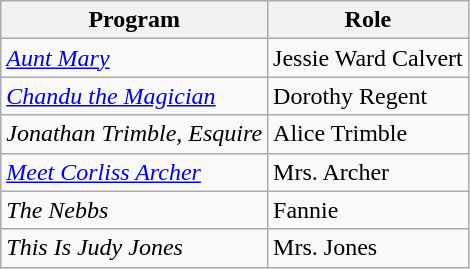<table class="wikitable">
<tr>
<th>Program</th>
<th>Role</th>
</tr>
<tr>
<td><em><a href='#'>Aunt Mary</a></em></td>
<td>Jessie Ward Calvert</td>
</tr>
<tr>
<td><em><a href='#'>Chandu the Magician</a></em></td>
<td>Dorothy Regent</td>
</tr>
<tr>
<td><em>Jonathan Trimble, Esquire</em></td>
<td>Alice Trimble</td>
</tr>
<tr>
<td><em><a href='#'>Meet Corliss Archer</a></em></td>
<td>Mrs. Archer</td>
</tr>
<tr>
<td><em>The Nebbs</em></td>
<td>Fannie</td>
</tr>
<tr>
<td><em>This Is Judy Jones</em></td>
<td>Mrs. Jones</td>
</tr>
</table>
